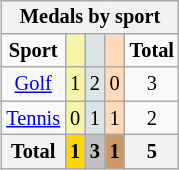<table class="wikitable" style="font-size:85%; float:right;">
<tr style="background:#efefef;">
<th colspan=7><strong>Medals by sport</strong></th>
</tr>
<tr align=center>
<td><strong>Sport</strong></td>
<td style="background:#f7f6a8;"></td>
<td style="background:#dce5e5;"></td>
<td style="background:#ffdab9;"></td>
<td><strong>Total</strong></td>
</tr>
<tr align=center>
<td><a href='#'>Golf</a></td>
<td style="background:#f7f6a8;">1</td>
<td style="background:#dce5e5;">2</td>
<td style="background:#ffdab9;">0</td>
<td>3</td>
</tr>
<tr align=center>
<td><a href='#'>Tennis</a></td>
<td style="background:#f7f6a8;">0</td>
<td style="background:#dce5e5;">1</td>
<td style="background:#ffdab9;">1</td>
<td>2</td>
</tr>
<tr align=center>
<th><strong>Total</strong></th>
<th style="background:gold;"><strong>1</strong></th>
<th style="background:silver;"><strong>3</strong></th>
<th style="background:#c96;"><strong>1</strong></th>
<th><strong>5</strong></th>
</tr>
</table>
